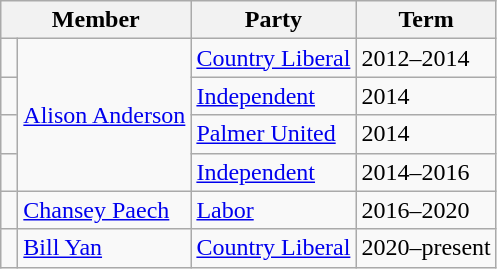<table class="wikitable">
<tr>
<th colspan="2">Member</th>
<th>Party</th>
<th>Term</th>
</tr>
<tr>
<td> </td>
<td rowspan="4"><a href='#'>Alison Anderson</a></td>
<td><a href='#'>Country Liberal</a></td>
<td>2012–2014</td>
</tr>
<tr>
<td> </td>
<td><a href='#'>Independent</a></td>
<td>2014</td>
</tr>
<tr>
<td> </td>
<td><a href='#'>Palmer United</a></td>
<td>2014</td>
</tr>
<tr>
<td> </td>
<td><a href='#'>Independent</a></td>
<td>2014–2016</td>
</tr>
<tr>
<td> </td>
<td><a href='#'>Chansey Paech</a></td>
<td><a href='#'>Labor</a></td>
<td>2016–2020</td>
</tr>
<tr>
<td> </td>
<td><a href='#'>Bill Yan</a></td>
<td><a href='#'>Country Liberal</a></td>
<td>2020–present</td>
</tr>
</table>
